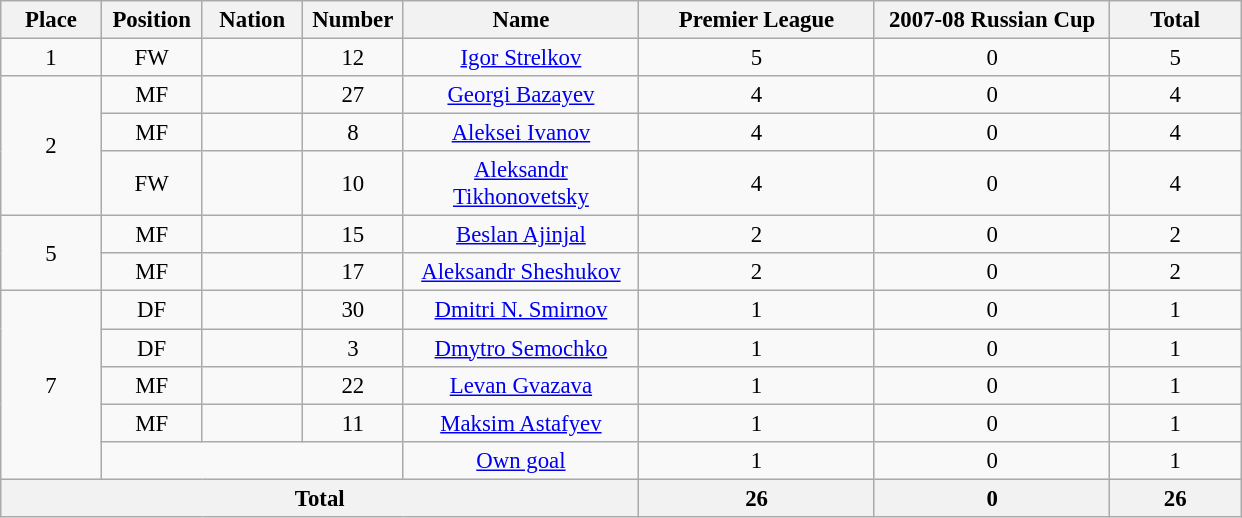<table class="wikitable" style="font-size: 95%; text-align: center;">
<tr>
<th width=60>Place</th>
<th width=60>Position</th>
<th width=60>Nation</th>
<th width=60>Number</th>
<th width=150>Name</th>
<th width=150>Premier League</th>
<th width=150>2007-08 Russian Cup</th>
<th width=80>Total</th>
</tr>
<tr>
<td>1</td>
<td>FW</td>
<td></td>
<td>12</td>
<td><a href='#'>Igor Strelkov</a></td>
<td>5</td>
<td>0</td>
<td>5</td>
</tr>
<tr>
<td rowspan="3">2</td>
<td>MF</td>
<td></td>
<td>27</td>
<td><a href='#'>Georgi Bazayev</a></td>
<td>4</td>
<td>0</td>
<td>4</td>
</tr>
<tr>
<td>MF</td>
<td></td>
<td>8</td>
<td><a href='#'>Aleksei Ivanov</a></td>
<td>4</td>
<td>0</td>
<td>4</td>
</tr>
<tr>
<td>FW</td>
<td></td>
<td>10</td>
<td><a href='#'>Aleksandr Tikhonovetsky</a></td>
<td>4</td>
<td>0</td>
<td>4</td>
</tr>
<tr>
<td rowspan="2">5</td>
<td>MF</td>
<td></td>
<td>15</td>
<td><a href='#'>Beslan Ajinjal</a></td>
<td>2</td>
<td>0</td>
<td>2</td>
</tr>
<tr>
<td>MF</td>
<td></td>
<td>17</td>
<td><a href='#'>Aleksandr Sheshukov</a></td>
<td>2</td>
<td>0</td>
<td>2</td>
</tr>
<tr>
<td rowspan="5">7</td>
<td>DF</td>
<td></td>
<td>30</td>
<td><a href='#'>Dmitri N. Smirnov</a></td>
<td>1</td>
<td>0</td>
<td>1</td>
</tr>
<tr>
<td>DF</td>
<td></td>
<td>3</td>
<td><a href='#'>Dmytro Semochko</a></td>
<td>1</td>
<td>0</td>
<td>1</td>
</tr>
<tr>
<td>MF</td>
<td></td>
<td>22</td>
<td><a href='#'>Levan Gvazava</a></td>
<td>1</td>
<td>0</td>
<td>1</td>
</tr>
<tr>
<td>MF</td>
<td></td>
<td>11</td>
<td><a href='#'>Maksim Astafyev</a></td>
<td>1</td>
<td>0</td>
<td>1</td>
</tr>
<tr>
<td colspan="3"></td>
<td><a href='#'>Own goal</a></td>
<td>1</td>
<td>0</td>
<td>1</td>
</tr>
<tr>
<th colspan=5>Total</th>
<th>26</th>
<th>0</th>
<th>26</th>
</tr>
</table>
